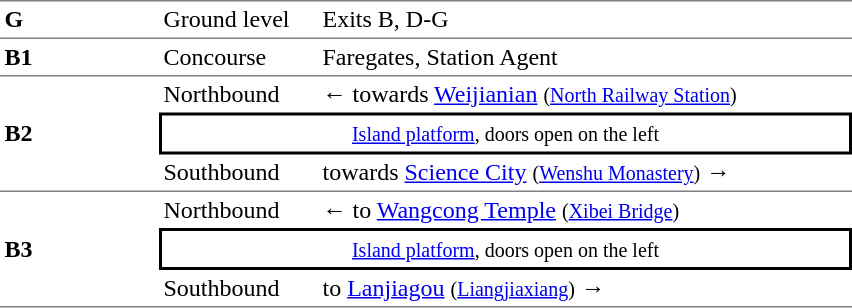<table cellspacing=0 cellpadding=3>
<tr>
<td style="border-top:solid 1px gray;border-bottom:solid 1px gray;" width=100><strong>G</strong></td>
<td style="border-top:solid 1px gray;border-bottom:solid 1px gray;" width=100>Ground level</td>
<td style="border-top:solid 1px gray;border-bottom:solid 1px gray;" width=350>Exits B, D-G</td>
</tr>
<tr>
<td style="border-bottom:solid 1px gray;"><strong>B1</strong></td>
<td style="border-bottom:solid 1px gray;">Concourse</td>
<td style="border-bottom:solid 1px gray;">Faregates, Station Agent</td>
</tr>
<tr>
<td style="border-bottom:solid 1px gray;" rowspan=3><strong>B2</strong></td>
<td>Northbound</td>
<td>←  towards <a href='#'>Weijianian</a> <small>(<a href='#'>North Railway Station</a>)</small></td>
</tr>
<tr>
<td style="border-right:solid 2px black;border-left:solid 2px black;border-top:solid 2px black;border-bottom:solid 2px black;text-align:center;" colspan=2><small><a href='#'>Island platform</a>, doors open on the left</small></td>
</tr>
<tr>
<td style="border-bottom:solid 1px gray;">Southbound</td>
<td style="border-bottom:solid 1px gray;">  towards <a href='#'>Science City</a> <small>(<a href='#'>Wenshu Monastery</a>)</small> →</td>
</tr>
<tr>
<td style="border-bottom:solid 1px gray;" rowspan=3><strong>B3</strong></td>
<td>Northbound</td>
<td>←  to <a href='#'>Wangcong Temple</a> <small>(<a href='#'>Xibei Bridge</a>)</small></td>
</tr>
<tr>
<td style="border-right:solid 2px black;border-left:solid 2px black;border-top:solid 2px black;border-bottom:solid 2px black;text-align:center;" colspan=2><small><a href='#'>Island platform</a>, doors open on the left</small></td>
</tr>
<tr>
<td style="border-bottom:solid 1px gray;">Southbound</td>
<td style="border-bottom:solid 1px gray;">  to <a href='#'>Lanjiagou</a> <small>(<a href='#'>Liangjiaxiang</a>)</small> →</td>
</tr>
</table>
